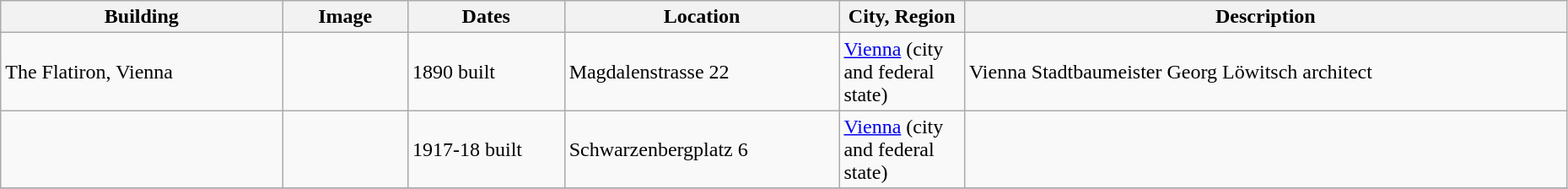<table class="wikitable sortable" style="width:98%">
<tr>
<th width = 18%><strong>Building</strong></th>
<th width = 8% class="unsortable"><strong>Image</strong></th>
<th width = 10%><strong>Dates</strong></th>
<th><strong>Location</strong></th>
<th width = 8%><strong>City, Region</strong></th>
<th class="unsortable"><strong>Description</strong></th>
</tr>
<tr>
<td>The Flatiron, Vienna</td>
<td></td>
<td>1890 built</td>
<td>Magdalenstrasse 22<br></td>
<td><a href='#'>Vienna</a> (city and federal state)</td>
<td>Vienna Stadtbaumeister Georg Löwitsch architect</td>
</tr>
<tr>
<td></td>
<td></td>
<td>1917-18 built</td>
<td>Schwarzenbergplatz 6<br></td>
<td><a href='#'>Vienna</a> (city and federal state)</td>
<td></td>
</tr>
<tr>
</tr>
</table>
